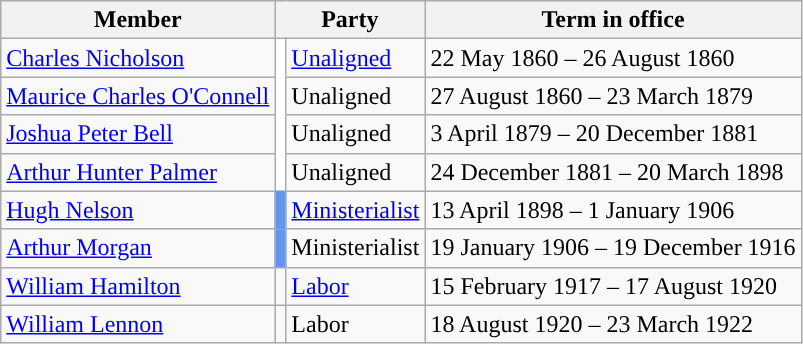<table class="wikitable sortable">
<tr>
<th>Member</th>
<th colspan=2>Party</th>
<th>Term in office</th>
</tr>
<tr>
<td><a href='#'>Charles Nicholson</a></td>
<td style="background-color: white; border-top:solid 0 gray; border-bottom:solid 0 gray; align=center"></td>
<td><a href='#'>Unaligned</a></td>
<td>22 May 1860 – 26 August 1860</td>
</tr>
<tr>
<td><a href='#'>Maurice Charles O'Connell</a></td>
<td style="background-color: white; border-top:solid 0 gray; border-bottom:solid 0 gray; align=center"></td>
<td>Unaligned</td>
<td>27 August 1860 – 23 March 1879</td>
</tr>
<tr>
<td><a href='#'>Joshua Peter Bell</a></td>
<td style="background-color: white; border-top:solid 0 gray; border-bottom:solid 0 gray; align=center"></td>
<td>Unaligned</td>
<td>3 April 1879 – 20 December 1881</td>
</tr>
<tr>
<td><a href='#'>Arthur Hunter Palmer</a></td>
<td style="background-color: white; border-top:solid 0 gray; border-bottom:solid 0 gray; align=center"></td>
<td>Unaligned</td>
<td>24 December 1881 – 20 March 1898</td>
</tr>
<tr>
<td><a href='#'>Hugh Nelson</a></td>
<td style="background-color: #6495ED; border-top:solid 0 gray; border-bottom:solid 0 gray; align=center"></td>
<td><a href='#'>Ministerialist</a></td>
<td>13 April 1898 – 1 January 1906</td>
</tr>
<tr>
<td><a href='#'>Arthur Morgan</a></td>
<td style="background-color: #6495ED; border-top:solid 0 gray; border-bottom:solid 0 gray; align=center"></td>
<td>Ministerialist</td>
<td>19 January 1906 – 19 December 1916</td>
</tr>
<tr>
<td><a href='#'>William Hamilton</a></td>
<td style="background-color: "></td>
<td><a href='#'>Labor</a></td>
<td>15 February 1917 – 17 August 1920</td>
</tr>
<tr>
<td><a href='#'>William Lennon</a></td>
<td style="background-color: "></td>
<td>Labor</td>
<td>18 August 1920 – 23 March 1922</td>
</tr>
</table>
